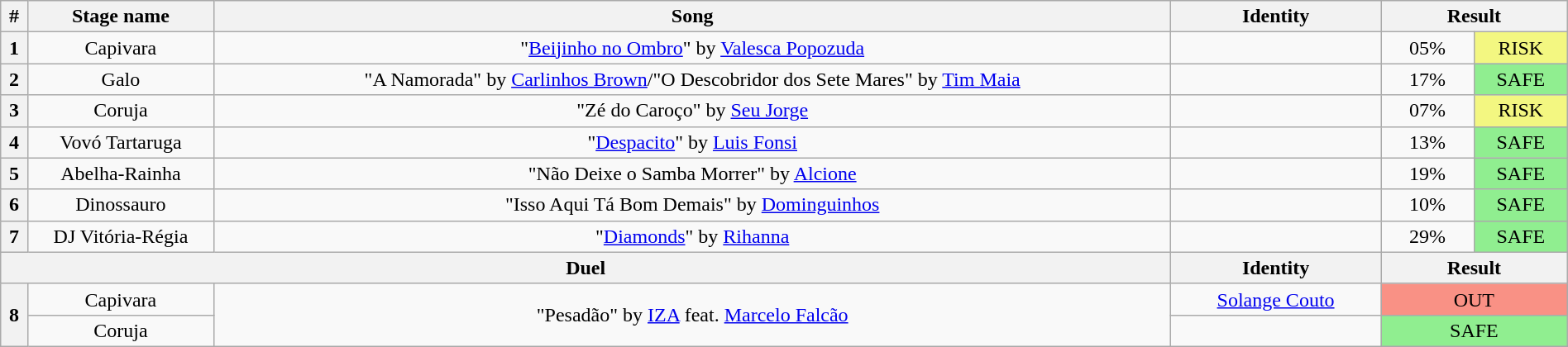<table class="wikitable plainrowheaders" style="text-align:center; width:100%;">
<tr>
<th width="01%">#</th>
<th width="08%">Stage name</th>
<th width="41%">Song</th>
<th width="09%">Identity</th>
<th width="08%" colspan=2>Result</th>
</tr>
<tr>
<th>1</th>
<td>Capivara</td>
<td>"<a href='#'>Beijinho no Ombro</a>" by <a href='#'>Valesca Popozuda</a></td>
<td></td>
<td width="4%">05%</td>
<td width="4%" bgcolor="#F3F781">RISK</td>
</tr>
<tr>
<th>2</th>
<td>Galo</td>
<td>"A Namorada" by <a href='#'>Carlinhos Brown</a>/"O Descobridor dos Sete Mares" by <a href='#'>Tim Maia</a></td>
<td></td>
<td>17%</td>
<td bgcolor="#90EE90">SAFE</td>
</tr>
<tr>
<th>3</th>
<td>Coruja</td>
<td>"Zé do Caroço" by <a href='#'>Seu Jorge</a></td>
<td></td>
<td>07%</td>
<td bgcolor="#F3F781">RISK</td>
</tr>
<tr>
<th>4</th>
<td>Vovó Tartaruga</td>
<td>"<a href='#'>Despacito</a>" by <a href='#'>Luis Fonsi</a></td>
<td></td>
<td>13%</td>
<td bgcolor="#90EE90">SAFE</td>
</tr>
<tr>
<th>5</th>
<td>Abelha-Rainha</td>
<td>"Não Deixe o Samba Morrer" by <a href='#'>Alcione</a></td>
<td></td>
<td>19%</td>
<td bgcolor="#90EE90">SAFE</td>
</tr>
<tr>
<th>6</th>
<td>Dinossauro</td>
<td>"Isso Aqui Tá Bom Demais" by <a href='#'>Dominguinhos</a></td>
<td></td>
<td>10%</td>
<td bgcolor="#90EE90">SAFE</td>
</tr>
<tr>
<th>7</th>
<td>DJ Vitória-Régia</td>
<td>"<a href='#'>Diamonds</a>" by <a href='#'>Rihanna</a></td>
<td></td>
<td>29%</td>
<td bgcolor="#90EE90">SAFE</td>
</tr>
<tr>
<th colspan="3">Duel</th>
<th>Identity</th>
<th colspan="2">Result</th>
</tr>
<tr>
<th rowspan="2">8</th>
<td>Capivara</td>
<td rowspan="2">"Pesadão" by <a href='#'>IZA</a> feat. <a href='#'>Marcelo Falcão</a></td>
<td><a href='#'>Solange Couto</a></td>
<td colspan="2" bgcolor="#F99185">OUT</td>
</tr>
<tr>
<td>Coruja</td>
<td></td>
<td colspan="2" bgcolor="#90EE90">SAFE</td>
</tr>
</table>
